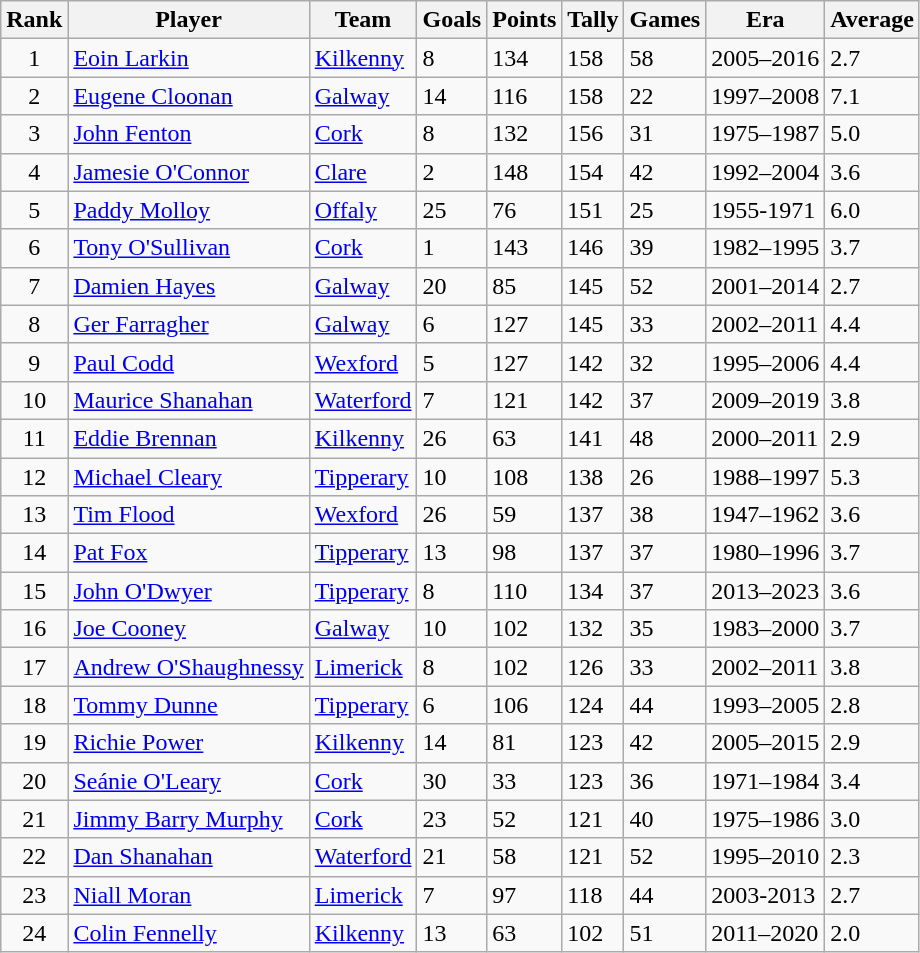<table class="wikitable sortable">
<tr>
<th>Rank</th>
<th>Player</th>
<th>Team</th>
<th>Goals</th>
<th>Points</th>
<th>Tally</th>
<th>Games</th>
<th>Era</th>
<th>Average</th>
</tr>
<tr>
<td rowspan="1" align="center">1</td>
<td style="text-align:left;"><a href='#'>Eoin Larkin</a></td>
<td><a href='#'>Kilkenny</a></td>
<td>8</td>
<td>134</td>
<td>158</td>
<td>58</td>
<td>2005–2016</td>
<td>2.7</td>
</tr>
<tr>
<td rowspan="1" align="center">2</td>
<td style="text-align:left;"><a href='#'>Eugene Cloonan</a></td>
<td><a href='#'>Galway</a></td>
<td>14</td>
<td>116</td>
<td>158</td>
<td>22</td>
<td>1997–2008</td>
<td>7.1</td>
</tr>
<tr>
<td rowspan="1" align="center">3</td>
<td style="text-align:left;"><a href='#'>John Fenton</a></td>
<td><a href='#'>Cork</a></td>
<td>8</td>
<td>132</td>
<td>156</td>
<td>31</td>
<td>1975–1987</td>
<td>5.0</td>
</tr>
<tr>
<td rowspan="1" align="center">4</td>
<td style="text-align:left;"><a href='#'>Jamesie O'Connor</a></td>
<td><a href='#'>Clare</a></td>
<td>2</td>
<td>148</td>
<td>154</td>
<td>42</td>
<td>1992–2004</td>
<td>3.6</td>
</tr>
<tr>
<td rowspan="1" align="center">5</td>
<td><a href='#'>Paddy Molloy</a></td>
<td><a href='#'>Offaly</a></td>
<td>25</td>
<td>76</td>
<td>151</td>
<td>25</td>
<td>1955-1971</td>
<td>6.0</td>
</tr>
<tr>
<td rowspan="1" align="center">6</td>
<td style="text-align:left;"><a href='#'>Tony O'Sullivan</a></td>
<td><a href='#'>Cork</a></td>
<td>1</td>
<td>143</td>
<td>146</td>
<td>39</td>
<td>1982–1995</td>
<td>3.7</td>
</tr>
<tr>
<td rowspan="1" align="center">7</td>
<td style="text-align:left;"><a href='#'>Damien Hayes</a></td>
<td><a href='#'>Galway</a></td>
<td>20</td>
<td>85</td>
<td>145</td>
<td>52</td>
<td>2001–2014</td>
<td>2.7</td>
</tr>
<tr>
<td rowspan="1" align="center">8</td>
<td style="text-align:left;"><a href='#'>Ger Farragher</a></td>
<td><a href='#'>Galway</a></td>
<td>6</td>
<td>127</td>
<td>145</td>
<td>33</td>
<td>2002–2011</td>
<td>4.4</td>
</tr>
<tr>
<td rowspan="1" align="center">9</td>
<td style="text-align:left;"><a href='#'>Paul Codd</a></td>
<td><a href='#'>Wexford</a></td>
<td>5</td>
<td>127</td>
<td>142</td>
<td>32</td>
<td>1995–2006</td>
<td>4.4</td>
</tr>
<tr>
<td rowspan="1" align="center">10</td>
<td style="text-align:left;"><a href='#'>Maurice Shanahan</a></td>
<td><a href='#'>Waterford</a></td>
<td>7</td>
<td>121</td>
<td>142</td>
<td>37</td>
<td>2009–2019</td>
<td>3.8</td>
</tr>
<tr>
<td rowspan="1" align="center">11</td>
<td style="text-align:left;"><a href='#'>Eddie Brennan</a></td>
<td><a href='#'>Kilkenny</a></td>
<td>26</td>
<td>63</td>
<td>141</td>
<td>48</td>
<td>2000–2011</td>
<td>2.9</td>
</tr>
<tr>
<td rowspan="1" align="center">12</td>
<td style="text-align:left;"><a href='#'>Michael Cleary</a></td>
<td><a href='#'>Tipperary</a></td>
<td>10</td>
<td>108</td>
<td>138</td>
<td>26</td>
<td>1988–1997</td>
<td>5.3</td>
</tr>
<tr>
<td rowspan="1" align="center">13</td>
<td style="text-align:left;"><a href='#'>Tim Flood</a></td>
<td><a href='#'>Wexford</a></td>
<td>26</td>
<td>59</td>
<td>137</td>
<td>38</td>
<td>1947–1962</td>
<td>3.6</td>
</tr>
<tr>
<td rowspan="1" align="center">14</td>
<td style="text-align:left;"><a href='#'>Pat Fox</a></td>
<td><a href='#'>Tipperary</a></td>
<td>13</td>
<td>98</td>
<td>137</td>
<td>37</td>
<td>1980–1996</td>
<td>3.7</td>
</tr>
<tr>
<td rowspan="1" align="center">15</td>
<td style="text-align:left;"><a href='#'>John O'Dwyer</a></td>
<td><a href='#'>Tipperary</a></td>
<td>8</td>
<td>110</td>
<td>134</td>
<td>37</td>
<td>2013–2023</td>
<td>3.6</td>
</tr>
<tr>
<td rowspan="1" align="center">16</td>
<td style="text-align:left;"><a href='#'>Joe Cooney</a></td>
<td><a href='#'>Galway</a></td>
<td>10</td>
<td>102</td>
<td>132</td>
<td>35</td>
<td>1983–2000</td>
<td>3.7</td>
</tr>
<tr>
<td rowspan="1" align="center">17</td>
<td style="text-align:left;"><a href='#'>Andrew O'Shaughnessy</a></td>
<td><a href='#'>Limerick</a></td>
<td>8</td>
<td>102</td>
<td>126</td>
<td>33</td>
<td>2002–2011</td>
<td>3.8</td>
</tr>
<tr>
<td rowspan="1" align="center">18</td>
<td style="text-align:left;"><a href='#'>Tommy Dunne</a></td>
<td><a href='#'>Tipperary</a></td>
<td>6</td>
<td>106</td>
<td>124</td>
<td>44</td>
<td>1993–2005</td>
<td>2.8</td>
</tr>
<tr>
<td rowspan="1" align="center">19</td>
<td style="text-align:left;"><a href='#'>Richie Power</a></td>
<td><a href='#'>Kilkenny</a></td>
<td>14</td>
<td>81</td>
<td>123</td>
<td>42</td>
<td>2005–2015</td>
<td>2.9</td>
</tr>
<tr>
<td rowspan="1" align="center">20</td>
<td style="text-align:left;"><a href='#'>Seánie O'Leary</a></td>
<td><a href='#'>Cork</a></td>
<td>30</td>
<td>33</td>
<td>123</td>
<td>36</td>
<td>1971–1984</td>
<td>3.4</td>
</tr>
<tr>
<td rowspan="1" align="center">21</td>
<td style="text-align:left;"><a href='#'>Jimmy Barry Murphy</a></td>
<td><a href='#'>Cork</a></td>
<td>23</td>
<td>52</td>
<td>121</td>
<td>40</td>
<td>1975–1986</td>
<td>3.0</td>
</tr>
<tr>
<td rowspan="1" align="center">22</td>
<td style="text-align:left;"><a href='#'>Dan Shanahan</a></td>
<td><a href='#'>Waterford</a></td>
<td>21</td>
<td>58</td>
<td>121</td>
<td>52</td>
<td>1995–2010</td>
<td>2.3</td>
</tr>
<tr>
<td rowspan="1" align="center">23</td>
<td style="text-align:left;"><a href='#'>Niall Moran</a></td>
<td><a href='#'>Limerick</a></td>
<td>7</td>
<td>97</td>
<td>118</td>
<td>44</td>
<td>2003-2013</td>
<td>2.7</td>
</tr>
<tr>
<td rowspan="1" align="center">24</td>
<td style="text-align:left;"><a href='#'>Colin Fennelly</a></td>
<td><a href='#'>Kilkenny</a></td>
<td>13</td>
<td>63</td>
<td>102</td>
<td>51</td>
<td>2011–2020</td>
<td>2.0</td>
</tr>
</table>
